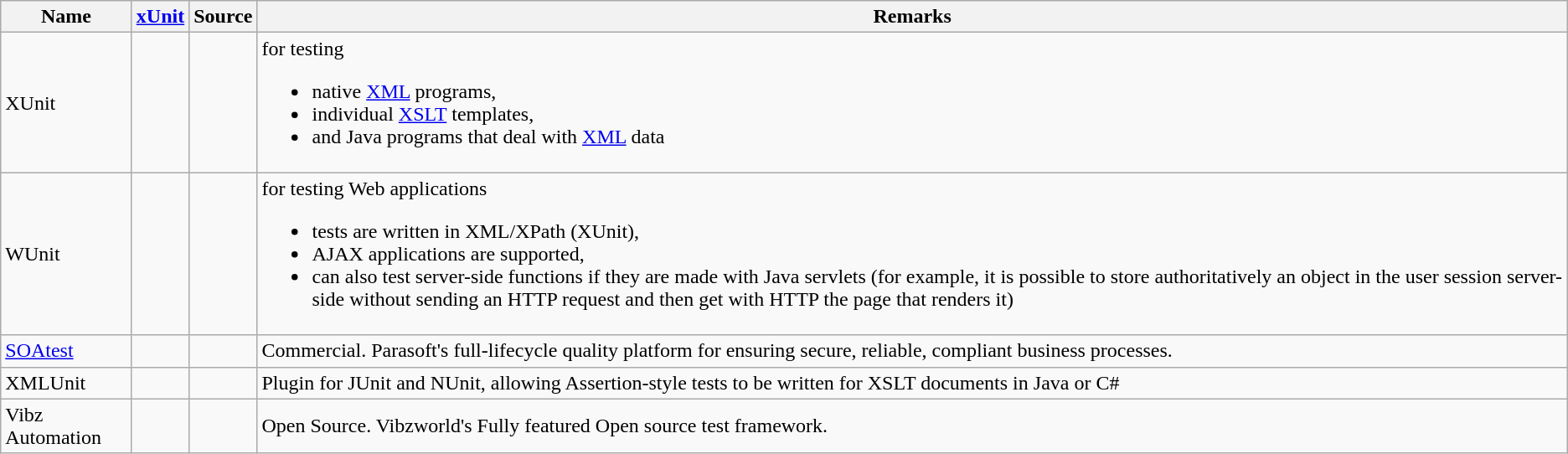<table class="wikitable sortable">
<tr>
<th>Name</th>
<th><a href='#'>xUnit</a></th>
<th>Source</th>
<th>Remarks</th>
</tr>
<tr>
<td>XUnit</td>
<td></td>
<td></td>
<td>for testing<br><ul><li>native <a href='#'>XML</a> programs,</li><li>individual <a href='#'>XSLT</a> templates,</li><li>and Java programs that deal with <a href='#'>XML</a> data</li></ul></td>
</tr>
<tr>
<td>WUnit</td>
<td></td>
<td></td>
<td>for testing Web applications<br><ul><li>tests are written in XML/XPath (XUnit),</li><li>AJAX applications are supported,</li><li>can also test server-side functions if they are made with Java servlets (for example, it is possible to store authoritatively an object in the user session server-side without sending an HTTP request and then get with HTTP the page that renders it)</li></ul></td>
</tr>
<tr>
<td><a href='#'>SOAtest</a></td>
<td></td>
<td></td>
<td>Commercial. Parasoft's full-lifecycle quality platform for ensuring secure, reliable, compliant business processes.</td>
</tr>
<tr>
<td>XMLUnit</td>
<td></td>
<td></td>
<td>Plugin for JUnit and NUnit, allowing Assertion-style tests to be written for XSLT documents in Java or C#</td>
</tr>
<tr>
<td>Vibz Automation</td>
<td></td>
<td></td>
<td>Open Source. Vibzworld's Fully featured Open source test framework.</td>
</tr>
</table>
